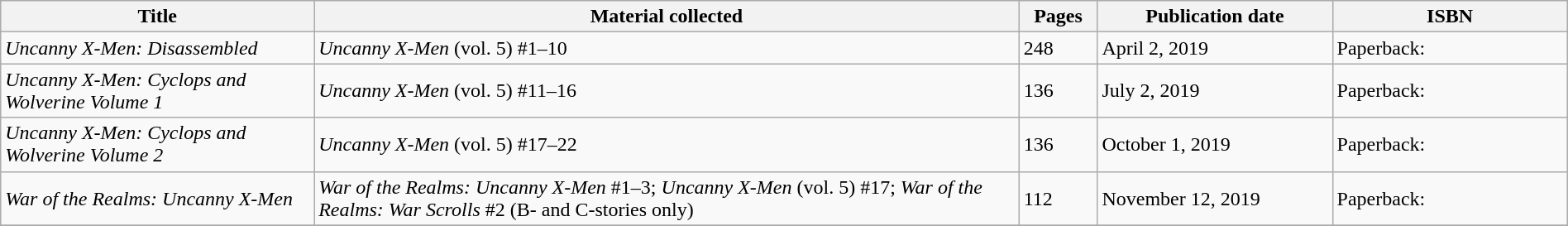<table class="wikitable" width="100%">
<tr>
<th width=20%>Title</th>
<th width=45%>Material collected</th>
<th width=5%>Pages</th>
<th width=15%>Publication date</th>
<th width=15%>ISBN</th>
</tr>
<tr>
<td><em>Uncanny X-Men: Disassembled</em></td>
<td><em>Uncanny X-Men</em> (vol. 5) #1–10</td>
<td>248</td>
<td>April 2, 2019</td>
<td>Paperback: </td>
</tr>
<tr>
<td><em>Uncanny X-Men: Cyclops and Wolverine Volume 1</em></td>
<td><em>Uncanny X-Men</em> (vol. 5) #11–16</td>
<td>136</td>
<td>July 2, 2019</td>
<td>Paperback: </td>
</tr>
<tr>
<td><em>Uncanny X-Men: Cyclops and Wolverine Volume 2</em></td>
<td><em>Uncanny X-Men</em> (vol. 5) #17–22</td>
<td>136</td>
<td>October 1, 2019</td>
<td>Paperback: </td>
</tr>
<tr>
<td><em>War of the Realms: Uncanny X-Men</em></td>
<td><em>War of the Realms: Uncanny X-Men</em> #1–3; <em>Uncanny X-Men</em> (vol. 5) #17; <em>War of the Realms: War Scrolls</em> #2 (B- and C-stories only)</td>
<td>112</td>
<td>November 12, 2019</td>
<td>Paperback: </td>
</tr>
<tr>
</tr>
</table>
